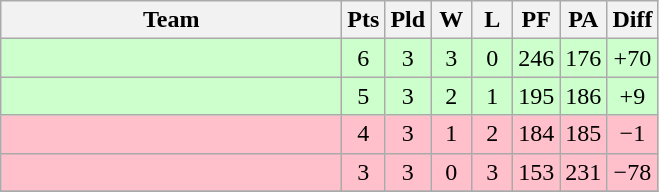<table class=wikitable style="text-align:center">
<tr>
<th width=220>Team</th>
<th width=20>Pts</th>
<th width=20>Pld</th>
<th width=20>W</th>
<th width=20>L</th>
<th width=20>PF</th>
<th width=20>PA</th>
<th width=20>Diff</th>
</tr>
<tr bgcolor=ccffcc>
<td align=left></td>
<td>6</td>
<td>3</td>
<td>3</td>
<td>0</td>
<td>246</td>
<td>176</td>
<td>+70</td>
</tr>
<tr bgcolor=ccffcc>
<td align=left></td>
<td>5</td>
<td>3</td>
<td>2</td>
<td>1</td>
<td>195</td>
<td>186</td>
<td>+9</td>
</tr>
<tr bgcolor=pink>
<td align=left></td>
<td>4</td>
<td>3</td>
<td>1</td>
<td>2</td>
<td>184</td>
<td>185</td>
<td>−1</td>
</tr>
<tr bgcolor=pink>
<td align=left></td>
<td>3</td>
<td>3</td>
<td>0</td>
<td>3</td>
<td>153</td>
<td>231</td>
<td>−78</td>
</tr>
<tr>
</tr>
</table>
